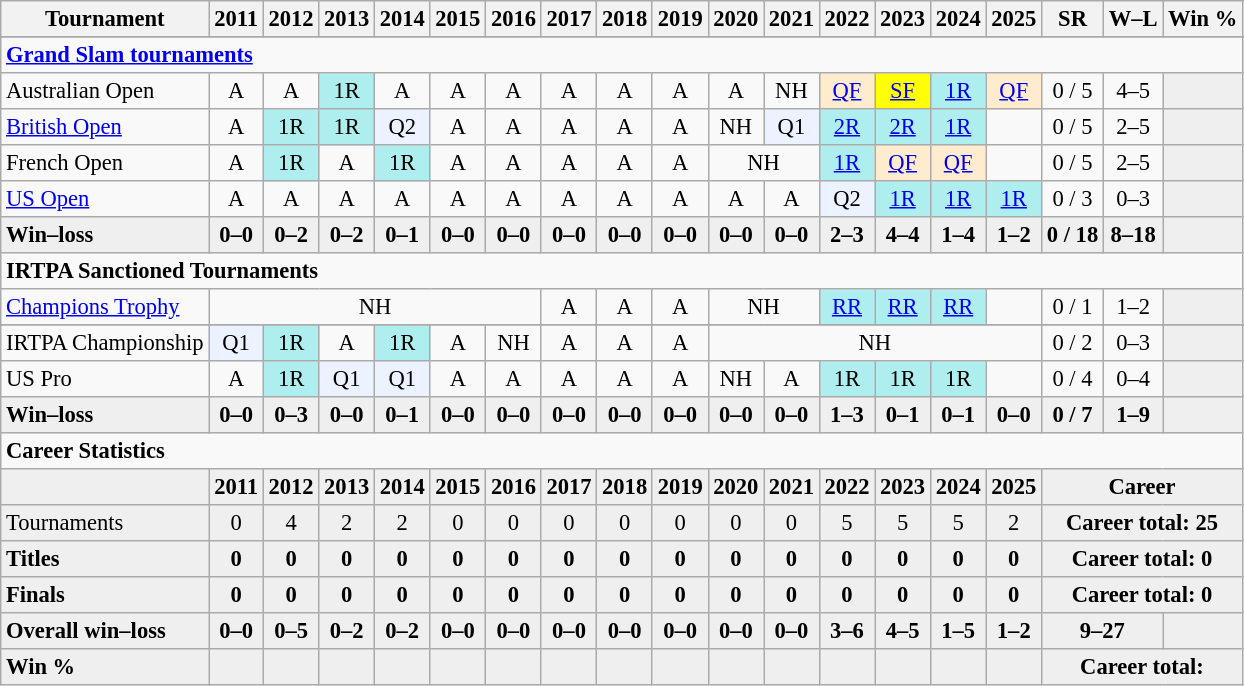<table class="wikitable nowrap" style=text-align:center;font-size:94%>
<tr>
<th>Tournament</th>
<th>2011</th>
<th>2012</th>
<th>2013</th>
<th>2014</th>
<th>2015</th>
<th>2016</th>
<th>2017</th>
<th>2018</th>
<th>2019</th>
<th>2020</th>
<th>2021</th>
<th>2022</th>
<th>2023</th>
<th>2024</th>
<th>2025</th>
<th>SR</th>
<th>W–L</th>
<th>Win %</th>
</tr>
<tr style=font-weight:bold;background:#efefef>
</tr>
<tr>
<td colspan="19" style="text-align:left"><strong><a href='#'>Grand Slam tournaments</a></strong></td>
</tr>
<tr>
<td align=left>Australian Open</td>
<td>A</td>
<td>A</td>
<td bgcolor=afeeee>1R</td>
<td>A</td>
<td>A</td>
<td>A</td>
<td>A</td>
<td>A</td>
<td>A</td>
<td>A</td>
<td>NH</td>
<td bgcolor=ffebcd><a href='#'>QF</a></td>
<td style="background:yellow;"><a href='#'>SF</a></td>
<td bgcolor=afeeee><a href='#'>1R</a></td>
<td bgcolor=ffebcd><a href='#'>QF</a></td>
<td>0 / 5</td>
<td>4–5</td>
<td bgcolor=efefef></td>
</tr>
<tr>
<td align=left><a href='#'>British Open</a></td>
<td>A</td>
<td bgcolor=afeeee>1R</td>
<td bgcolor=afeeee>1R</td>
<td bgcolor=ecf2ff>Q2</td>
<td>A</td>
<td>A</td>
<td>A</td>
<td>A</td>
<td>A</td>
<td>NH</td>
<td bgcolor=ecf2ff>Q1</td>
<td bgcolor=afeeee><a href='#'>2R</a></td>
<td bgcolor=afeeee><a href='#'>2R</a></td>
<td bgcolor=afeeee><a href='#'>1R</a></td>
<td></td>
<td>0 / 5</td>
<td>2–5</td>
<td bgcolor=efefef></td>
</tr>
<tr>
<td align=left>French Open</td>
<td>A</td>
<td bgcolor=afeeee>1R</td>
<td>A</td>
<td bgcolor=afeeee>1R</td>
<td>A</td>
<td>A</td>
<td>A</td>
<td>A</td>
<td>A</td>
<td colspan=2>NH</td>
<td bgcolor=afeeee><a href='#'>1R</a></td>
<td bgcolor=ffebcd><a href='#'>QF</a></td>
<td bgcolor=ffebcd><a href='#'>QF</a></td>
<td></td>
<td>0 / 5</td>
<td>2–5</td>
<td bgcolor=efefef></td>
</tr>
<tr>
<td align=left><a href='#'>US Open</a></td>
<td>A</td>
<td>A</td>
<td>A</td>
<td>A</td>
<td>A</td>
<td>A</td>
<td>A</td>
<td>A</td>
<td>A</td>
<td>A</td>
<td>A</td>
<td bgcolor=ecf2ff>Q2</td>
<td bgcolor=afeeee><a href='#'>1R</a></td>
<td bgcolor=afeeee><a href='#'>1R</a></td>
<td bgcolor=afeeee><a href='#'>1R</a></td>
<td>0 / 3</td>
<td>0–3</td>
<td bgcolor=efefef></td>
</tr>
<tr style=font-weight:bold;background:#efefef>
<td style=text-align:left>Win–loss</td>
<td>0–0</td>
<td>0–2</td>
<td>0–2</td>
<td>0–1</td>
<td>0–0</td>
<td>0–0</td>
<td>0–0</td>
<td>0–0</td>
<td>0–0</td>
<td>0–0</td>
<td>0–0</td>
<td>2–3</td>
<td>4–4</td>
<td>1–4</td>
<td>1–2</td>
<td>0 / 18</td>
<td>8–18</td>
<td bgcolor=efefef></td>
</tr>
<tr>
<td colspan="19" style="text-align:left"><strong>IRTPA Sanctioned Tournaments</strong></td>
</tr>
<tr>
<td align=left><a href='#'>Champions Trophy</a></td>
<td colspan=6>NH</td>
<td>A</td>
<td>A</td>
<td>A</td>
<td colspan=2>NH</td>
<td bgcolor=afeeee><a href='#'>RR</a></td>
<td bgcolor=afeeee><a href='#'>RR</a></td>
<td bgcolor=afeeee><a href='#'>RR</a></td>
<td></td>
<td>0 / 1</td>
<td>1–2</td>
<td bgcolor=efefef></td>
</tr>
<tr>
</tr>
<tr>
<td align=left>IRTPA Championship</td>
<td bgcolor=ecf2ff>Q1</td>
<td bgcolor=afeeee>1R</td>
<td>A</td>
<td bgcolor=afeeee>1R</td>
<td>A</td>
<td>NH</td>
<td>A</td>
<td>A</td>
<td>A</td>
<td colspan=6>NH</td>
<td>0 / 2</td>
<td>0–3</td>
<td bgcolor=efefef></td>
</tr>
<tr>
<td align=left>US Pro</td>
<td>A</td>
<td bgcolor=afeeee>1R</td>
<td bgcolor=ecf2ff>Q1</td>
<td bgcolor=ecf2ff>Q1</td>
<td>A</td>
<td>A</td>
<td>A</td>
<td>A</td>
<td>A</td>
<td>NH</td>
<td>A</td>
<td bgcolor=afeeee>1R</td>
<td bgcolor=afeeee>1R</td>
<td bgcolor=afeeee>1R</td>
<td></td>
<td>0 / 4</td>
<td>0–4</td>
<td bgcolor=efefef></td>
</tr>
<tr style=font-weight:bold;background:#efefef>
<td style=text-align:left>Win–loss</td>
<td>0–0</td>
<td>0–3</td>
<td>0–0</td>
<td>0–1</td>
<td>0–0</td>
<td>0–0</td>
<td>0–0</td>
<td>0–0</td>
<td>0–0</td>
<td>0–0</td>
<td>0–0</td>
<td>1–3</td>
<td>0–1</td>
<td>0–1</td>
<td>0–0</td>
<td>0 / 7</td>
<td>1–9</td>
<td bgcolor=efefef></td>
</tr>
<tr>
<td colspan="19" style="text-align:left"><strong>Career Statistics</strong></td>
</tr>
<tr style="font-weight:bold;background:#EFEFEF;">
<td></td>
<td>2011</td>
<td>2012</td>
<td>2013</td>
<td>2014</td>
<td>2015</td>
<td>2016</td>
<td>2017</td>
<td>2018</td>
<td>2019</td>
<td>2020</td>
<td>2021</td>
<td>2022</td>
<td>2023</td>
<td>2024</td>
<td>2025</td>
<td colspan=3>Career</td>
</tr>
<tr style="background:#EFEFEF">
<td align=left>Tournaments</td>
<td>0</td>
<td>4</td>
<td>2</td>
<td>2</td>
<td>0</td>
<td>0</td>
<td>0</td>
<td>0</td>
<td>0</td>
<td>0</td>
<td>0</td>
<td>5</td>
<td>5</td>
<td>5</td>
<td>2</td>
<td colspan="3"><strong>Career total: 25</strong></td>
</tr>
<tr style=font-weight:bold;background:#efefef>
<td style=text-align:left>Titles</td>
<td>0</td>
<td>0</td>
<td>0</td>
<td>0</td>
<td>0</td>
<td>0</td>
<td>0</td>
<td>0</td>
<td>0</td>
<td>0</td>
<td>0</td>
<td>0</td>
<td>0</td>
<td>0</td>
<td>0</td>
<td colspan="3"><strong>Career total: 0</strong></td>
</tr>
<tr style=font-weight:bold;background:#efefef>
<td style=text-align:left>Finals</td>
<td>0</td>
<td>0</td>
<td>0</td>
<td>0</td>
<td>0</td>
<td>0</td>
<td>0</td>
<td>0</td>
<td>0</td>
<td>0</td>
<td>0</td>
<td>0</td>
<td>0</td>
<td>0</td>
<td>0</td>
<td colspan="3"><strong>Career total: 0</strong></td>
</tr>
<tr style=font-weight:bold;background:#efefef>
<td style=text-align:left>Overall win–loss</td>
<td>0–0</td>
<td>0–5</td>
<td>0–2</td>
<td>0–2</td>
<td>0–0</td>
<td>0–0</td>
<td>0–0</td>
<td>0–0</td>
<td>0–0</td>
<td>0–0</td>
<td>0–0</td>
<td>3–6</td>
<td>4–5</td>
<td>1–5</td>
<td>1–2</td>
<td colspan="2">9–27</td>
<td></td>
</tr>
<tr style=font-weight:bold;background:#efefef>
<td align=left>Win %</td>
<td></td>
<td></td>
<td></td>
<td></td>
<td></td>
<td></td>
<td></td>
<td></td>
<td></td>
<td></td>
<td></td>
<td></td>
<td></td>
<td></td>
<td></td>
<td colspan="3"><strong>Career total: </strong></td>
</tr>
</table>
